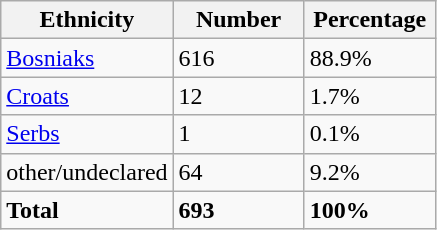<table class="wikitable">
<tr>
<th width="100px">Ethnicity</th>
<th width="80px">Number</th>
<th width="80px">Percentage</th>
</tr>
<tr>
<td><a href='#'>Bosniaks</a></td>
<td>616</td>
<td>88.9%</td>
</tr>
<tr>
<td><a href='#'>Croats</a></td>
<td>12</td>
<td>1.7%</td>
</tr>
<tr>
<td><a href='#'>Serbs</a></td>
<td>1</td>
<td>0.1%</td>
</tr>
<tr>
<td>other/undeclared</td>
<td>64</td>
<td>9.2%</td>
</tr>
<tr>
<td><strong>Total</strong></td>
<td><strong>693</strong></td>
<td><strong>100%</strong></td>
</tr>
</table>
